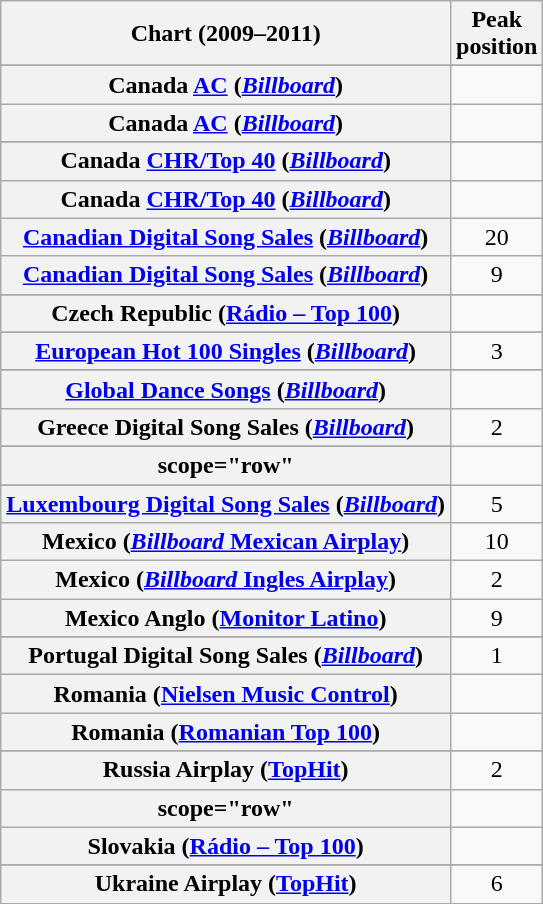<table class="wikitable sortable plainrowheaders" style="text-align:center">
<tr>
<th scope="col">Chart (2009–2011)</th>
<th scope="col">Peak<br>position</th>
</tr>
<tr>
</tr>
<tr>
</tr>
<tr>
</tr>
<tr>
</tr>
<tr>
</tr>
<tr>
<th scope="row">Canada <a href='#'>AC</a> (<em><a href='#'>Billboard</a></em>)</th>
<td></td>
</tr>
<tr>
<th scope="row">Canada <a href='#'>AC</a> (<em><a href='#'>Billboard</a></em>)<br></th>
<td></td>
</tr>
<tr>
</tr>
<tr>
<th scope="row">Canada <a href='#'>CHR/Top 40</a> (<em><a href='#'>Billboard</a></em>)</th>
<td></td>
</tr>
<tr>
<th scope="row">Canada <a href='#'>CHR/Top 40</a> (<em><a href='#'>Billboard</a></em>)<br></th>
<td></td>
</tr>
<tr>
<th scope="row"><a href='#'>Canadian Digital Song Sales</a> (<em><a href='#'>Billboard</a></em>)</th>
<td>20</td>
</tr>
<tr>
<th scope="row"><a href='#'>Canadian Digital Song Sales</a> (<em><a href='#'>Billboard</a></em>)<br></th>
<td>9</td>
</tr>
<tr>
</tr>
<tr>
<th scope="row">Czech Republic (<a href='#'>Rádio – Top 100</a>)</th>
<td></td>
</tr>
<tr>
</tr>
<tr>
<th scope="row"><a href='#'>European Hot 100 Singles</a> (<em><a href='#'>Billboard</a></em>)</th>
<td>3</td>
</tr>
<tr>
</tr>
<tr>
</tr>
<tr>
</tr>
<tr>
</tr>
<tr>
</tr>
<tr>
<th scope="row"><a href='#'>Global Dance Songs</a> (<em><a href='#'>Billboard</a></em>)</th>
<td></td>
</tr>
<tr>
<th scope="row">Greece Digital Song Sales (<em><a href='#'>Billboard</a></em>)</th>
<td>2</td>
</tr>
<tr>
</tr>
<tr>
<th>scope="row"</th>
</tr>
<tr>
</tr>
<tr>
</tr>
<tr>
<th scope="row"><a href='#'>Luxembourg Digital Song Sales</a> (<em><a href='#'>Billboard</a></em>)</th>
<td>5</td>
</tr>
<tr>
<th scope="row">Mexico (<a href='#'><em>Billboard</em> Mexican Airplay</a>)</th>
<td>10</td>
</tr>
<tr>
<th scope="row">Mexico (<a href='#'><em>Billboard</em> Ingles Airplay</a>)</th>
<td>2</td>
</tr>
<tr>
<th scope="row">Mexico Anglo (<a href='#'>Monitor Latino</a>)</th>
<td>9</td>
</tr>
<tr>
</tr>
<tr>
</tr>
<tr>
</tr>
<tr>
</tr>
<tr>
<th scope="row">Portugal Digital Song Sales (<em><a href='#'>Billboard</a></em>)</th>
<td>1</td>
</tr>
<tr>
<th scope="row">Romania (<a href='#'>Nielsen Music Control</a>)</th>
<td></td>
</tr>
<tr>
<th scope="row">Romania (<a href='#'>Romanian Top 100</a>)</th>
<td></td>
</tr>
<tr>
</tr>
<tr>
</tr>
<tr>
<th scope="row">Russia Airplay (<a href='#'>TopHit</a>)</th>
<td>2</td>
</tr>
<tr>
<th>scope="row"</th>
</tr>
<tr>
<th scope="row">Slovakia (<a href='#'>Rádio – Top 100</a>)</th>
<td></td>
</tr>
<tr>
</tr>
<tr>
</tr>
<tr>
</tr>
<tr>
</tr>
<tr>
<th scope="row">Ukraine Airplay (<a href='#'>TopHit</a>)</th>
<td>6</td>
</tr>
<tr>
</tr>
<tr>
</tr>
<tr>
</tr>
<tr>
</tr>
<tr>
</tr>
<tr>
</tr>
<tr>
</tr>
<tr>
</tr>
<tr>
</tr>
</table>
